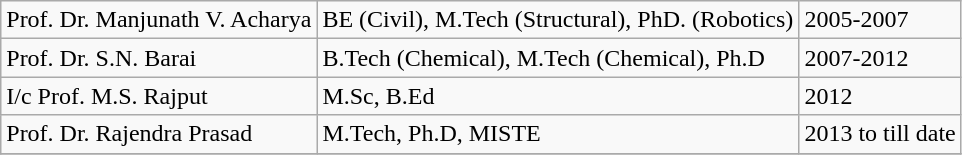<table class="wikitable">
<tr>
<td>Prof. Dr. Manjunath V. Acharya</td>
<td>BE (Civil), M.Tech (Structural), PhD. (Robotics)</td>
<td>2005-2007</td>
</tr>
<tr>
<td>Prof. Dr. S.N. Barai</td>
<td>B.Tech (Chemical), M.Tech (Chemical), Ph.D</td>
<td>2007-2012</td>
</tr>
<tr>
<td>I/c Prof. M.S. Rajput</td>
<td>M.Sc, B.Ed</td>
<td>2012</td>
</tr>
<tr>
<td>Prof. Dr. Rajendra Prasad</td>
<td>M.Tech, Ph.D, MISTE</td>
<td>2013 to till date</td>
</tr>
<tr>
</tr>
</table>
